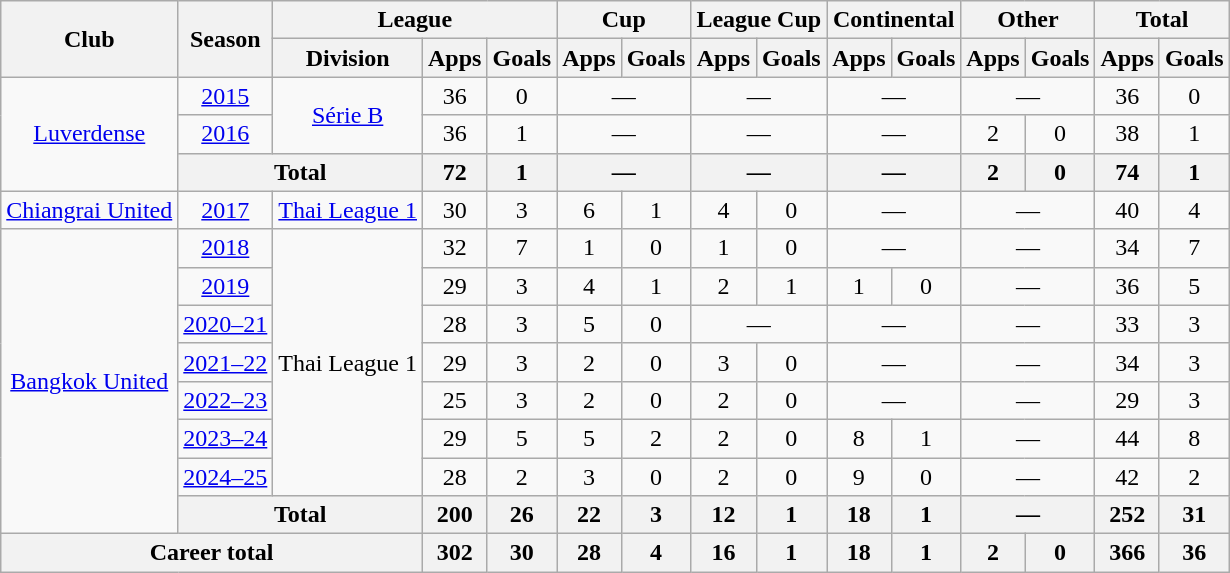<table class="wikitable" style="text-align:center">
<tr>
<th rowspan="2">Club</th>
<th rowspan="2">Season</th>
<th colspan="3">League</th>
<th colspan="2">Cup</th>
<th colspan="2">League Cup</th>
<th colspan="2">Continental</th>
<th colspan="2">Other</th>
<th colspan="2">Total</th>
</tr>
<tr>
<th>Division</th>
<th>Apps</th>
<th>Goals</th>
<th>Apps</th>
<th>Goals</th>
<th>Apps</th>
<th>Goals</th>
<th>Apps</th>
<th>Goals</th>
<th>Apps</th>
<th>Goals</th>
<th>Apps</th>
<th>Goals</th>
</tr>
<tr>
<td rowspan="3"><a href='#'>Luverdense</a></td>
<td><a href='#'>2015</a></td>
<td rowspan="2"><a href='#'>Série B</a></td>
<td>36</td>
<td>0</td>
<td colspan="2">—</td>
<td colspan="2">—</td>
<td colspan="2">—</td>
<td colspan="2">—</td>
<td>36</td>
<td>0</td>
</tr>
<tr>
<td><a href='#'>2016</a></td>
<td>36</td>
<td>1</td>
<td colspan="2">—</td>
<td colspan="2">—</td>
<td colspan="2">—</td>
<td>2</td>
<td>0</td>
<td>38</td>
<td>1</td>
</tr>
<tr>
<th colspan="2">Total</th>
<th>72</th>
<th>1</th>
<th colspan="2">—</th>
<th colspan="2">—</th>
<th colspan="2">—</th>
<th>2</th>
<th>0</th>
<th>74</th>
<th>1</th>
</tr>
<tr>
<td rowspan="1"><a href='#'>Chiangrai United</a></td>
<td><a href='#'>2017</a></td>
<td><a href='#'>Thai League 1</a></td>
<td>30</td>
<td>3</td>
<td>6</td>
<td>1</td>
<td>4</td>
<td>0</td>
<td colspan="2">—</td>
<td colspan="2">—</td>
<td>40</td>
<td>4</td>
</tr>
<tr>
<td rowspan="8"><a href='#'>Bangkok United</a></td>
<td><a href='#'>2018</a></td>
<td rowspan="7">Thai League 1</td>
<td>32</td>
<td>7</td>
<td>1</td>
<td>0</td>
<td>1</td>
<td>0</td>
<td colspan="2">—</td>
<td colspan="2">—</td>
<td>34</td>
<td>7</td>
</tr>
<tr>
<td><a href='#'>2019</a></td>
<td>29</td>
<td>3</td>
<td>4</td>
<td>1</td>
<td>2</td>
<td>1</td>
<td>1</td>
<td>0</td>
<td colspan="2">—</td>
<td>36</td>
<td>5</td>
</tr>
<tr>
<td><a href='#'>2020–21</a></td>
<td>28</td>
<td>3</td>
<td>5</td>
<td>0</td>
<td colspan="2">—</td>
<td colspan="2">—</td>
<td colspan="2">—</td>
<td>33</td>
<td>3</td>
</tr>
<tr>
<td><a href='#'>2021–22</a></td>
<td>29</td>
<td>3</td>
<td>2</td>
<td>0</td>
<td>3</td>
<td>0</td>
<td colspan="2">—</td>
<td colspan="2">—</td>
<td>34</td>
<td>3</td>
</tr>
<tr>
<td><a href='#'>2022–23</a></td>
<td>25</td>
<td>3</td>
<td>2</td>
<td>0</td>
<td>2</td>
<td>0</td>
<td colspan="2">—</td>
<td colspan="2">—</td>
<td>29</td>
<td>3</td>
</tr>
<tr>
<td><a href='#'>2023–24</a></td>
<td>29</td>
<td>5</td>
<td>5</td>
<td>2</td>
<td>2</td>
<td>0</td>
<td>8</td>
<td>1</td>
<td colspan="2">—</td>
<td>44</td>
<td>8</td>
</tr>
<tr>
<td><a href='#'>2024–25</a></td>
<td>28</td>
<td>2</td>
<td>3</td>
<td>0</td>
<td>2</td>
<td>0</td>
<td>9</td>
<td>0</td>
<td colspan="2">—</td>
<td>42</td>
<td>2</td>
</tr>
<tr>
<th colspan="2">Total</th>
<th>200</th>
<th>26</th>
<th>22</th>
<th>3</th>
<th>12</th>
<th>1</th>
<th>18</th>
<th>1</th>
<th colspan="2">—</th>
<th>252</th>
<th>31</th>
</tr>
<tr>
<th colspan="3">Career total</th>
<th>302</th>
<th>30</th>
<th>28</th>
<th>4</th>
<th>16</th>
<th>1</th>
<th>18</th>
<th>1</th>
<th>2</th>
<th>0</th>
<th>366</th>
<th>36</th>
</tr>
</table>
